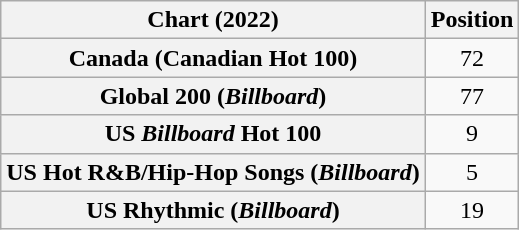<table class="wikitable sortable plainrowheaders" style="text-align:center">
<tr>
<th scope="col">Chart (2022)</th>
<th scope="col">Position</th>
</tr>
<tr>
<th scope="row">Canada (Canadian Hot 100)</th>
<td>72</td>
</tr>
<tr>
<th scope="row">Global 200 (<em>Billboard</em>)</th>
<td>77</td>
</tr>
<tr>
<th scope="row">US <em>Billboard</em> Hot 100</th>
<td>9</td>
</tr>
<tr>
<th scope="row">US Hot R&B/Hip-Hop Songs (<em>Billboard</em>)</th>
<td>5</td>
</tr>
<tr>
<th scope="row">US Rhythmic (<em>Billboard</em>)</th>
<td>19</td>
</tr>
</table>
